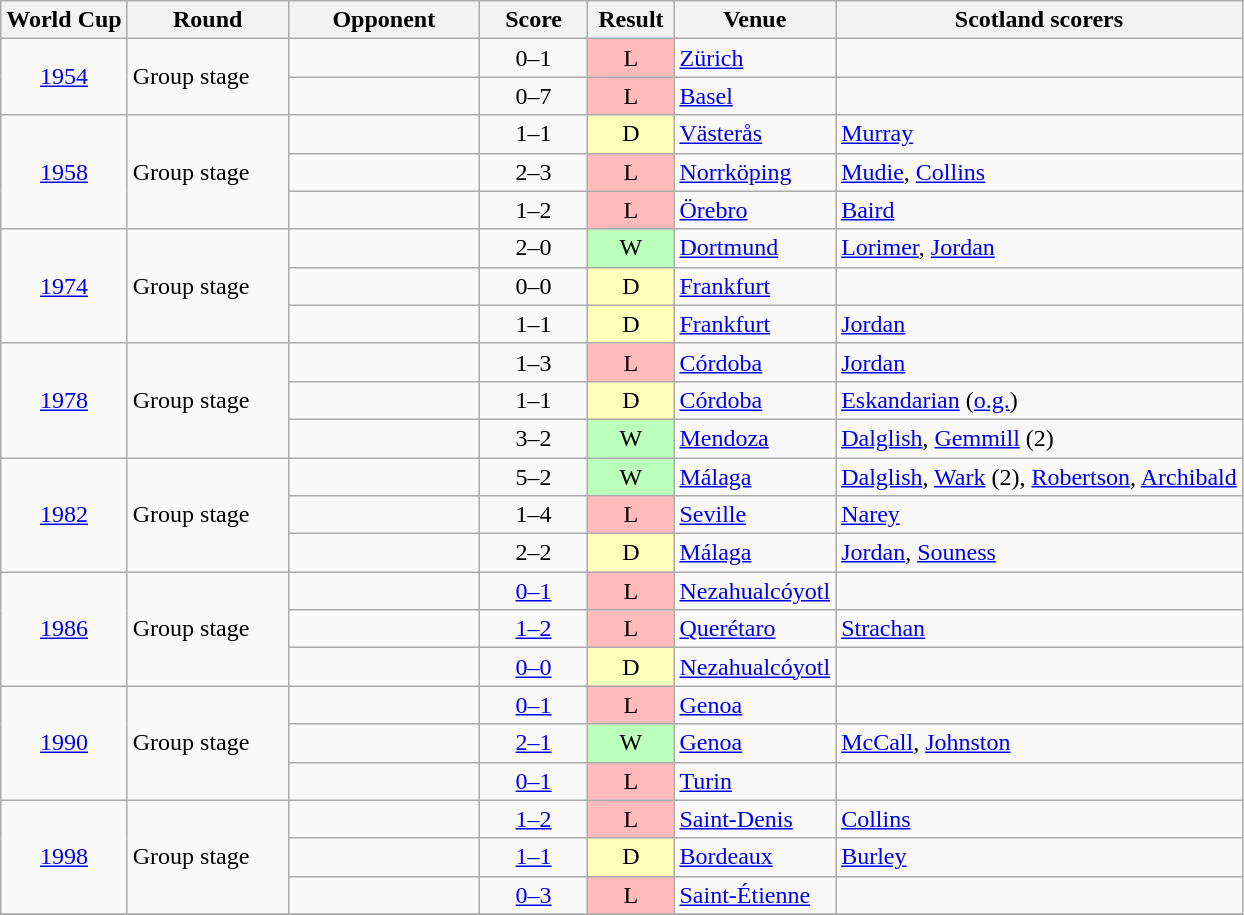<table class="wikitable sortable" style="text-align:left;">
<tr>
<th>World Cup<br></th>
<th width=100>Round</th>
<th width=120>Opponent</th>
<th width=65>Score</th>
<th width=50>Result</th>
<th width=100>Venue</th>
<th>Scotland scorers</th>
</tr>
<tr>
<td rowspan="2" align=center><a href='#'>1954</a><br></td>
<td rowspan="2">Group stage</td>
<td></td>
<td align=center>0–1</td>
<td align=center bgcolor="#ffbbbb">L</td>
<td><a href='#'>Zürich</a></td>
<td></td>
</tr>
<tr>
<td></td>
<td align=center>0–7</td>
<td align=center bgcolor="#ffbbbb">L</td>
<td><a href='#'>Basel</a></td>
<td></td>
</tr>
<tr>
<td rowspan="3" align=center><a href='#'>1958</a><br></td>
<td rowspan="3">Group stage</td>
<td></td>
<td align=center>1–1</td>
<td align=center bgcolor="#ffffbb">D</td>
<td><a href='#'>Västerås</a></td>
<td><a href='#'>Murray</a></td>
</tr>
<tr>
<td></td>
<td align=center>2–3</td>
<td align=center bgcolor="#ffbbbb">L</td>
<td><a href='#'>Norrköping</a></td>
<td><a href='#'>Mudie</a>, <a href='#'>Collins</a></td>
</tr>
<tr>
<td></td>
<td align=center>1–2</td>
<td align=center bgcolor="#ffbbbb">L</td>
<td><a href='#'>Örebro</a></td>
<td><a href='#'>Baird</a></td>
</tr>
<tr>
<td rowspan="3" align=center><a href='#'>1974</a><br></td>
<td rowspan="3">Group stage</td>
<td></td>
<td align=center>2–0</td>
<td align=center bgcolor="#bbffbb">W</td>
<td><a href='#'>Dortmund</a></td>
<td><a href='#'>Lorimer</a>, <a href='#'>Jordan</a></td>
</tr>
<tr>
<td></td>
<td align=center>0–0</td>
<td align=center bgcolor="#ffffbb">D</td>
<td><a href='#'>Frankfurt</a></td>
<td></td>
</tr>
<tr>
<td></td>
<td align=center>1–1</td>
<td align=center bgcolor="#ffffbb">D</td>
<td><a href='#'>Frankfurt</a></td>
<td><a href='#'>Jordan</a></td>
</tr>
<tr>
<td rowspan="3" align=center><a href='#'>1978</a><br></td>
<td rowspan="3">Group stage</td>
<td></td>
<td align=center>1–3</td>
<td align=center bgcolor="#ffbbbb">L</td>
<td><a href='#'>Córdoba</a></td>
<td><a href='#'>Jordan</a></td>
</tr>
<tr>
<td></td>
<td align=center>1–1</td>
<td align=center bgcolor="#ffffbb">D</td>
<td><a href='#'>Córdoba</a></td>
<td><a href='#'>Eskandarian</a> (<a href='#'>o.g.</a>)</td>
</tr>
<tr>
<td></td>
<td align=center>3–2</td>
<td align=center bgcolor="#bbffbb">W</td>
<td><a href='#'>Mendoza</a></td>
<td><a href='#'>Dalglish</a>, <a href='#'>Gemmill</a> (2)</td>
</tr>
<tr>
<td rowspan="3" align=center><a href='#'>1982</a><br></td>
<td rowspan="3">Group stage</td>
<td></td>
<td align=center>5–2</td>
<td align=center bgcolor="#bbffbb">W</td>
<td><a href='#'>Málaga</a></td>
<td><a href='#'>Dalglish</a>, <a href='#'>Wark</a> (2), <a href='#'>Robertson</a>, <a href='#'>Archibald</a></td>
</tr>
<tr>
<td></td>
<td align=center>1–4</td>
<td align=center bgcolor="#ffbbbb">L</td>
<td><a href='#'>Seville</a></td>
<td><a href='#'>Narey</a></td>
</tr>
<tr>
<td></td>
<td align=center>2–2</td>
<td align=center bgcolor="#ffffbb">D</td>
<td><a href='#'>Málaga</a></td>
<td><a href='#'>Jordan</a>, <a href='#'>Souness</a></td>
</tr>
<tr>
<td rowspan="3" align=center><a href='#'>1986</a><br></td>
<td rowspan="3">Group stage</td>
<td></td>
<td align=center><a href='#'>0–1</a></td>
<td align=center bgcolor="#ffbbbb">L</td>
<td><a href='#'>Nezahualcóyotl</a></td>
<td></td>
</tr>
<tr>
<td></td>
<td align=center><a href='#'>1–2</a></td>
<td align=center bgcolor="#ffbbbb">L</td>
<td><a href='#'>Querétaro</a></td>
<td><a href='#'>Strachan</a></td>
</tr>
<tr>
<td></td>
<td align=center><a href='#'>0–0</a></td>
<td align=center bgcolor="#ffffbb">D</td>
<td><a href='#'>Nezahualcóyotl</a></td>
<td></td>
</tr>
<tr>
<td rowspan="3" align=center><a href='#'>1990</a><br></td>
<td rowspan="3">Group stage</td>
<td></td>
<td align=center><a href='#'>0–1</a></td>
<td align=center bgcolor="#ffbbbb">L</td>
<td><a href='#'>Genoa</a></td>
<td></td>
</tr>
<tr>
<td></td>
<td align=center><a href='#'>2–1</a></td>
<td align=center bgcolor="#bbffbb">W</td>
<td><a href='#'>Genoa</a></td>
<td><a href='#'>McCall</a>, <a href='#'>Johnston</a></td>
</tr>
<tr>
<td></td>
<td align=center><a href='#'>0–1</a></td>
<td align=center bgcolor="#ffbbbb">L</td>
<td><a href='#'>Turin</a></td>
<td></td>
</tr>
<tr>
<td rowspan="3" align=center><a href='#'>1998</a><br></td>
<td rowspan="3">Group stage</td>
<td></td>
<td align=center><a href='#'>1–2</a></td>
<td align=center bgcolor="#ffbbbb">L</td>
<td><a href='#'>Saint-Denis</a></td>
<td><a href='#'>Collins</a></td>
</tr>
<tr>
<td></td>
<td align=center><a href='#'>1–1</a></td>
<td align=center bgcolor="#ffffbb">D</td>
<td><a href='#'>Bordeaux</a></td>
<td><a href='#'>Burley</a></td>
</tr>
<tr>
<td></td>
<td align=center><a href='#'>0–3</a></td>
<td align=center bgcolor="#ffbbbb">L</td>
<td><a href='#'>Saint-Étienne</a></td>
<td></td>
</tr>
<tr>
</tr>
</table>
